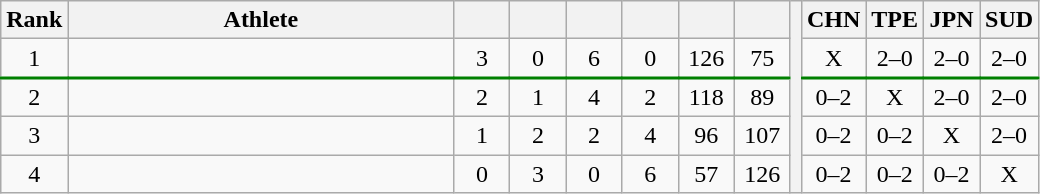<table class="wikitable" style="text-align:center">
<tr>
<th>Rank</th>
<th width=250>Athlete</th>
<th width=30></th>
<th width=30></th>
<th width=30></th>
<th width=30></th>
<th width=30></th>
<th width=30></th>
<th rowspan=5></th>
<th width=30>CHN</th>
<th width=30>TPE</th>
<th width=30>JPN</th>
<th width=30>SUD</th>
</tr>
<tr style="border-bottom:2px solid green;">
<td>1</td>
<td align=left></td>
<td>3</td>
<td>0</td>
<td>6</td>
<td>0</td>
<td>126</td>
<td>75</td>
<td>X</td>
<td>2–0</td>
<td>2–0</td>
<td>2–0</td>
</tr>
<tr>
<td>2</td>
<td align=left></td>
<td>2</td>
<td>1</td>
<td>4</td>
<td>2</td>
<td>118</td>
<td>89</td>
<td>0–2</td>
<td>X</td>
<td>2–0</td>
<td>2–0</td>
</tr>
<tr>
<td>3</td>
<td align=left></td>
<td>1</td>
<td>2</td>
<td>2</td>
<td>4</td>
<td>96</td>
<td>107</td>
<td>0–2</td>
<td>0–2</td>
<td>X</td>
<td>2–0</td>
</tr>
<tr>
<td>4</td>
<td align=left></td>
<td>0</td>
<td>3</td>
<td>0</td>
<td>6</td>
<td>57</td>
<td>126</td>
<td>0–2</td>
<td>0–2</td>
<td>0–2</td>
<td>X</td>
</tr>
</table>
